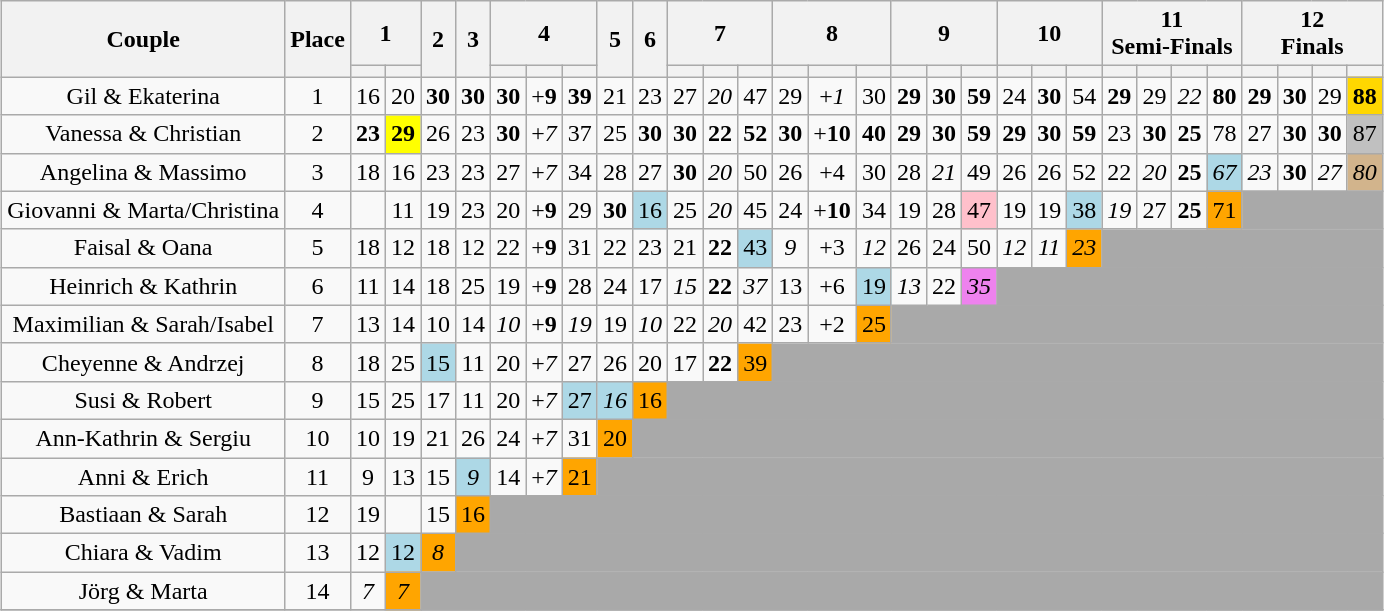<table class="wikitable sortable" style="margin: auto; text-align: center;">
<tr>
<th rowspan=2>Couple</th>
<th rowspan=2>Place</th>
<th colspan=2>1</th>
<th rowspan=2>2</th>
<th rowspan=2>3</th>
<th colspan=3>4</th>
<th rowspan=2>5</th>
<th rowspan=2>6</th>
<th colspan="3">7</th>
<th colspan="3">8</th>
<th colspan="3">9</th>
<th colspan="3">10</th>
<th colspan="4">11<br>Semi-Finals</th>
<th colspan="4">12<br>Finals</th>
</tr>
<tr>
<th></th>
<th></th>
<th></th>
<th></th>
<th></th>
<th></th>
<th></th>
<th></th>
<th></th>
<th></th>
<th></th>
<th></th>
<th></th>
<th></th>
<th></th>
<th></th>
<th></th>
<th></th>
<th></th>
<th></th>
<th></th>
<th></th>
<th></th>
<th></th>
<th></th>
</tr>
<tr>
<td><div>Gil & Ekaterina</div></td>
<td>1</td>
<td>16</td>
<td>20</td>
<td><span><strong>30</strong></span></td>
<td><span><strong>30</strong></span></td>
<td><span><strong>30</strong></span></td>
<td>+<span><strong>9</strong></span></td>
<td><span><strong>39</strong></span></td>
<td>21</td>
<td>23</td>
<td>27</td>
<td><span><em>20</em></span></td>
<td>47</td>
<td>29</td>
<td>+<span><em>1</em></span></td>
<td>30</td>
<td><span><strong>29</strong></span></td>
<td><span><strong>30</strong></span></td>
<td><span><strong>59</strong></span></td>
<td>24</td>
<td><span><strong>30</strong></span></td>
<td>54</td>
<td><span><strong>29</strong></span></td>
<td>29</td>
<td><span><em>22</em></span></td>
<td><span><strong>80</strong></span></td>
<td><span><strong>29</strong></span></td>
<td><strong>30</strong></td>
<td>29</td>
<td style="background:gold;"><span><strong>88</strong></span></td>
</tr>
<tr>
<td><div>Vanessa & Christian</div></td>
<td>2</td>
<td><span><strong>23</strong></span></td>
<td bgcolor="yellow"><span><strong>29</strong></span></td>
<td>26</td>
<td>23</td>
<td><span><strong>30</strong></span></td>
<td>+<span><em>7</em></span></td>
<td>37</td>
<td>25</td>
<td><span><strong>30</strong></span></td>
<td><span><strong>30</strong></span></td>
<td><span><strong>22</strong></span></td>
<td><span><strong>52</strong></span></td>
<td><span><strong>30</strong></span></td>
<td>+<span><strong>10</strong></span></td>
<td><span><strong>40</strong></span></td>
<td><span><strong>29</strong></span></td>
<td><span><strong>30</strong></span></td>
<td><span><strong>59</strong></span></td>
<td><span><strong>29</strong></span></td>
<td><span><strong>30</strong></span></td>
<td><span><strong>59</strong></span></td>
<td>23</td>
<td><span><strong>30</strong></span></td>
<td><span><strong>25</strong></span></td>
<td>78</td>
<td>27</td>
<td><strong>30</strong></td>
<td><span><strong>30</strong></span></td>
<td style="background:silver;">87</td>
</tr>
<tr>
<td><div>Angelina & Massimo</div></td>
<td>3</td>
<td>18</td>
<td>16</td>
<td>23</td>
<td>23</td>
<td>27</td>
<td>+<span><em>7</em></span></td>
<td>34</td>
<td>28</td>
<td>27</td>
<td><span><strong>30</strong></span></td>
<td><span><em>20</em></span></td>
<td>50</td>
<td>26</td>
<td>+4</td>
<td>30</td>
<td>28</td>
<td><span><em>21</em></span></td>
<td>49</td>
<td>26</td>
<td>26</td>
<td>52</td>
<td>22</td>
<td><span><em>20</em></span></td>
<td><span><strong>25</strong></span></td>
<td bgcolor="lightblue"><span><em>67</em></span></td>
<td><span><em>23</em></span></td>
<td><strong>30</strong></td>
<td><span><em>27</em></span></td>
<td style="background:tan;"><span><em>80</em></span></td>
</tr>
<tr>
<td><div>Giovanni & Marta/Christina</div></td>
<td>4</td>
<td></td>
<td>11</td>
<td>19</td>
<td>23</td>
<td>20</td>
<td>+<span><strong>9</strong></span></td>
<td>29</td>
<td><span><strong>30</strong></span></td>
<td style="background:lightblue;">16</td>
<td>25</td>
<td><span><em>20</em></span></td>
<td>45</td>
<td>24</td>
<td>+<span><strong>10</strong></span></td>
<td>34</td>
<td>19</td>
<td>28</td>
<td style="background:pink;">47</td>
<td>19</td>
<td>19</td>
<td style="background:lightblue;">38</td>
<td><span><em>19</em></span></td>
<td>27</td>
<td><span><strong>25</strong></span></td>
<td style="background:orange;">71</td>
<td style="background:darkgrey;" colspan="30"></td>
</tr>
<tr>
<td><div>Faisal & Oana</div></td>
<td>5</td>
<td>18</td>
<td>12</td>
<td>18</td>
<td>12</td>
<td>22</td>
<td>+<span><strong>9</strong></span></td>
<td>31</td>
<td>22</td>
<td>23</td>
<td>21</td>
<td><span><strong>22</strong></span></td>
<td bgcolor="lightblue">43</td>
<td><span><em>9</em></span></td>
<td>+3</td>
<td><span><em>12</em></span></td>
<td>26</td>
<td>24</td>
<td>50</td>
<td><span><em>12</em></span></td>
<td><span><em>11</em></span></td>
<td style="background:orange;"><span><em>23</em></span></td>
<td style="background:darkgrey;" colspan="30"></td>
</tr>
<tr>
<td><div>Heinrich & Kathrin</div></td>
<td>6</td>
<td>11</td>
<td>14</td>
<td>18</td>
<td>25</td>
<td>19</td>
<td>+<span><strong>9</strong></span></td>
<td>28</td>
<td>24</td>
<td>17</td>
<td><span><em>15</em></span></td>
<td><span><strong>22</strong></span></td>
<td><span><em>37</em></span></td>
<td>13</td>
<td>+6</td>
<td style="background:lightblue;">19</td>
<td><span><em>13</em></span></td>
<td>22</td>
<td style="background:violet;"><span><em>35</em></span></td>
<td style="background:darkgrey;" colspan="30"></td>
</tr>
<tr>
<td><div>Maximilian & Sarah/Isabel</div></td>
<td>7</td>
<td>13</td>
<td>14</td>
<td>10</td>
<td>14</td>
<td><span><em>10</em></span></td>
<td>+<span><strong>9</strong></span></td>
<td><span><em>19</em></span></td>
<td>19</td>
<td><span><em>10</em></span></td>
<td>22</td>
<td><span><em>20</em></span></td>
<td>42</td>
<td>23</td>
<td>+2</td>
<td style="background:orange;">25</td>
<td style="background:darkgrey;" colspan="30"></td>
</tr>
<tr>
<td><div>Cheyenne & Andrzej</div></td>
<td>8</td>
<td>18</td>
<td>25</td>
<td bgcolor="lightblue">15</td>
<td>11</td>
<td>20</td>
<td>+<span><em>7</em></span></td>
<td>27</td>
<td>26</td>
<td>20</td>
<td>17</td>
<td><span><strong>22</strong></span></td>
<td style="background:orange;">39</td>
<td style="background:darkgrey;" colspan="30"></td>
</tr>
<tr>
<td><div>Susi & Robert</div></td>
<td>9</td>
<td>15</td>
<td>25</td>
<td>17</td>
<td>11</td>
<td>20</td>
<td>+<span><em>7</em></span></td>
<td style="background:lightblue;">27</td>
<td style="background:lightblue;"><span><em>16</em></span></td>
<td style="background:orange;">16</td>
<td style="background:darkgrey;" colspan="30"></td>
</tr>
<tr>
<td><div>Ann-Kathrin & Sergiu</div></td>
<td>10</td>
<td>10</td>
<td>19</td>
<td>21</td>
<td>26</td>
<td>24</td>
<td>+<span><em>7</em></span></td>
<td>31</td>
<td style="background:orange;">20</td>
<td style="background:darkgrey;" colspan="30"></td>
</tr>
<tr>
<td><div>Anni & Erich</div></td>
<td>11</td>
<td>9</td>
<td>13</td>
<td>15</td>
<td style="background:lightblue;"><span><em>9</em></span></td>
<td>14</td>
<td>+<span><em>7</em></span></td>
<td style="background:orange;">21</td>
<td style="background:darkgrey;" colspan="30"></td>
</tr>
<tr>
<td><div>Bastiaan & Sarah</div></td>
<td>12</td>
<td>19</td>
<td></td>
<td>15</td>
<td style="background:orange;">16</td>
<td style="background:darkgrey;" colspan="30"></td>
</tr>
<tr>
<td><div>Chiara & Vadim</div></td>
<td>13</td>
<td>12</td>
<td bgcolor="lightblue">12</td>
<td style="background:orange;"><span><em>8</em></span></td>
<td style="background:darkgrey;" colspan="30"></td>
</tr>
<tr>
<td><div>Jörg & Marta</div></td>
<td>14</td>
<td><span><em>7</em></span></td>
<td style="background:orange;"><span><em>7</em></span></td>
<td style="background:darkgrey;" colspan="30"></td>
</tr>
<tr>
</tr>
</table>
